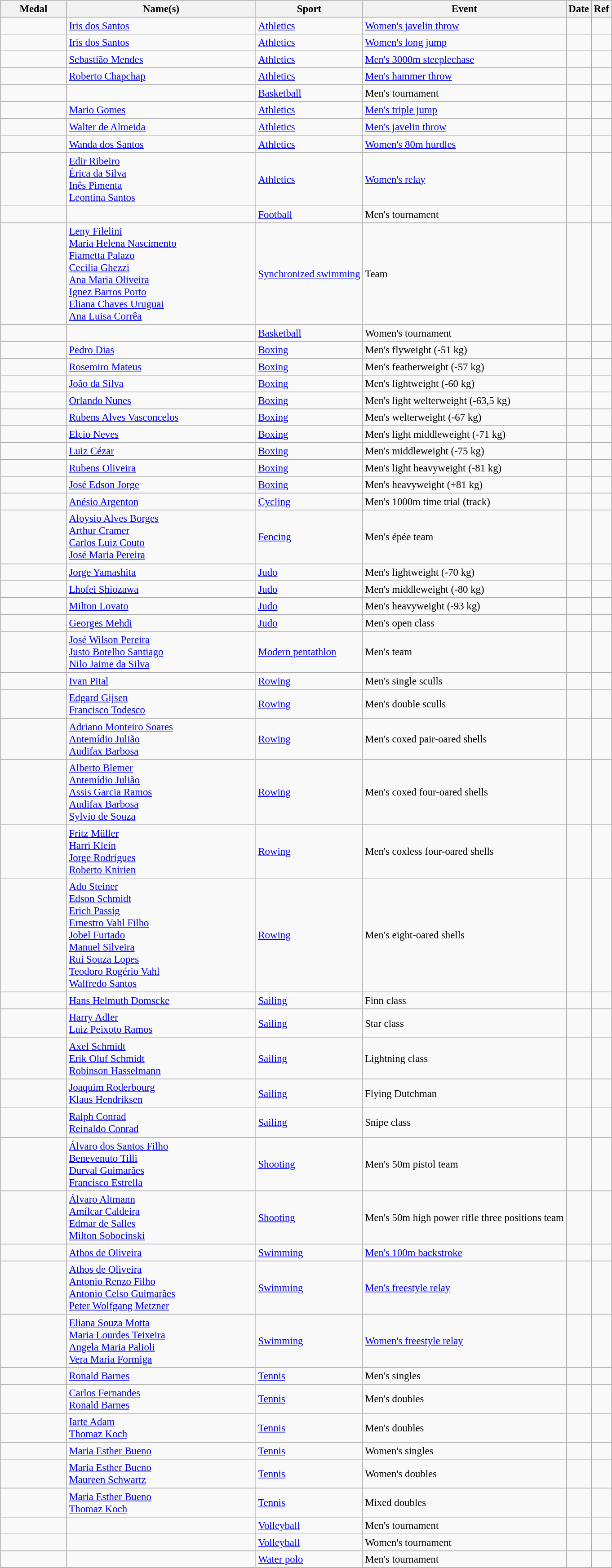<table class="wikitable sortable" style="font-size: 95%;">
<tr>
<th style="width:6em">Medal</th>
<th style="width:18em">Name(s)</th>
<th>Sport</th>
<th>Event</th>
<th>Date</th>
<th>Ref</th>
</tr>
<tr>
<td></td>
<td><a href='#'>Iris dos Santos</a></td>
<td><a href='#'>Athletics</a></td>
<td><a href='#'>Women's javelin throw</a></td>
<td></td>
<td></td>
</tr>
<tr>
<td></td>
<td><a href='#'>Iris dos Santos</a></td>
<td><a href='#'>Athletics</a></td>
<td><a href='#'>Women's long jump</a></td>
<td></td>
<td></td>
</tr>
<tr>
<td></td>
<td><a href='#'>Sebastião Mendes</a></td>
<td><a href='#'>Athletics</a></td>
<td><a href='#'>Men's 3000m steeplechase</a></td>
<td></td>
<td></td>
</tr>
<tr>
<td></td>
<td><a href='#'>Roberto Chapchap</a></td>
<td><a href='#'>Athletics</a></td>
<td><a href='#'>Men's hammer throw</a></td>
<td></td>
<td></td>
</tr>
<tr>
<td></td>
<td><br></td>
<td><a href='#'>Basketball</a></td>
<td>Men's tournament</td>
<td></td>
<td></td>
</tr>
<tr>
<td></td>
<td><a href='#'>Mario Gomes</a></td>
<td><a href='#'>Athletics</a></td>
<td><a href='#'>Men's triple jump</a></td>
<td></td>
<td></td>
</tr>
<tr>
<td></td>
<td><a href='#'>Walter de Almeida</a></td>
<td><a href='#'>Athletics</a></td>
<td><a href='#'>Men's javelin throw</a></td>
<td></td>
<td></td>
</tr>
<tr>
<td></td>
<td><a href='#'>Wanda dos Santos</a></td>
<td><a href='#'>Athletics</a></td>
<td><a href='#'>Women's 80m hurdles</a></td>
<td></td>
<td></td>
</tr>
<tr>
<td></td>
<td><a href='#'>Edir Ribeiro</a> <br> <a href='#'>Érica da Silva</a> <br> <a href='#'>Inês Pimenta</a> <br> <a href='#'>Leontina Santos</a></td>
<td><a href='#'>Athletics</a></td>
<td><a href='#'>Women's  relay</a></td>
<td></td>
<td></td>
</tr>
<tr>
<td></td>
<td><br></td>
<td><a href='#'>Football</a></td>
<td>Men's tournament</td>
<td></td>
<td></td>
</tr>
<tr>
<td></td>
<td><a href='#'>Leny Filelini</a> <br> <a href='#'>Maria Helena Nascimento</a> <br> <a href='#'>Fiametta Palazo</a> <br> <a href='#'>Cecilia Ghezzi</a> <br> <a href='#'>Ana Maria Oliveira</a> <br> <a href='#'>Ignez Barros Porto</a> <br> <a href='#'>Eliana Chaves Uruguai</a> <br> <a href='#'>Ana Luisa Corrêa</a></td>
<td><a href='#'>Synchronized swimming</a></td>
<td>Team</td>
<td></td>
<td></td>
</tr>
<tr>
<td></td>
<td><br></td>
<td><a href='#'>Basketball</a></td>
<td>Women's tournament</td>
<td></td>
<td></td>
</tr>
<tr>
<td></td>
<td><a href='#'>Pedro Dias</a></td>
<td><a href='#'>Boxing</a></td>
<td>Men's flyweight (-51 kg)</td>
<td></td>
<td></td>
</tr>
<tr>
<td></td>
<td><a href='#'>Rosemiro Mateus</a></td>
<td><a href='#'>Boxing</a></td>
<td>Men's featherweight (-57 kg)</td>
<td></td>
<td></td>
</tr>
<tr>
<td></td>
<td><a href='#'>João da Silva</a></td>
<td><a href='#'>Boxing</a></td>
<td>Men's lightweight (-60 kg)</td>
<td></td>
<td></td>
</tr>
<tr>
<td></td>
<td><a href='#'>Orlando Nunes</a></td>
<td><a href='#'>Boxing</a></td>
<td>Men's light welterweight (-63,5 kg)</td>
<td></td>
<td></td>
</tr>
<tr>
<td></td>
<td><a href='#'>Rubens Alves Vasconcelos</a></td>
<td><a href='#'>Boxing</a></td>
<td>Men's welterweight (-67 kg)</td>
<td></td>
<td></td>
</tr>
<tr>
<td></td>
<td><a href='#'>Elcio Neves</a></td>
<td><a href='#'>Boxing</a></td>
<td>Men's light middleweight (-71 kg)</td>
<td></td>
<td></td>
</tr>
<tr>
<td></td>
<td><a href='#'>Luiz Cézar</a></td>
<td><a href='#'>Boxing</a></td>
<td>Men's middleweight (-75 kg)</td>
<td></td>
<td></td>
</tr>
<tr>
<td></td>
<td><a href='#'>Rubens Oliveira</a></td>
<td><a href='#'>Boxing</a></td>
<td>Men's light heavyweight (-81 kg)</td>
<td></td>
<td></td>
</tr>
<tr>
<td></td>
<td><a href='#'>José Edson Jorge</a></td>
<td><a href='#'>Boxing</a></td>
<td>Men's heavyweight (+81 kg)</td>
<td></td>
<td></td>
</tr>
<tr>
<td></td>
<td><a href='#'>Anésio Argenton</a></td>
<td><a href='#'>Cycling</a></td>
<td>Men's 1000m time trial (track)</td>
<td></td>
<td></td>
</tr>
<tr>
<td></td>
<td><a href='#'>Aloysio Alves Borges</a><br><a href='#'>Arthur Cramer</a><br><a href='#'>Carlos Luiz Couto</a><br><a href='#'>José Maria Pereira</a></td>
<td><a href='#'>Fencing</a></td>
<td>Men's épée team</td>
<td></td>
<td></td>
</tr>
<tr>
<td></td>
<td><a href='#'>Jorge Yamashita</a></td>
<td><a href='#'>Judo</a></td>
<td>Men's lightweight (-70 kg)</td>
<td></td>
<td></td>
</tr>
<tr>
<td></td>
<td><a href='#'>Lhofei Shiozawa</a></td>
<td><a href='#'>Judo</a></td>
<td>Men's middleweight (-80 kg)</td>
<td></td>
<td></td>
</tr>
<tr>
<td></td>
<td><a href='#'>Milton Lovato</a></td>
<td><a href='#'>Judo</a></td>
<td>Men's heavyweight (-93 kg)</td>
<td></td>
<td></td>
</tr>
<tr>
<td></td>
<td><a href='#'>Georges Mehdi</a></td>
<td><a href='#'>Judo</a></td>
<td>Men's open class</td>
<td></td>
<td></td>
</tr>
<tr>
<td></td>
<td><a href='#'>José Wilson Pereira</a> <br> <a href='#'>Justo Botelho Santiago</a> <br> <a href='#'>Nilo Jaime da Silva</a></td>
<td><a href='#'>Modern pentathlon</a></td>
<td>Men's team</td>
<td></td>
<td></td>
</tr>
<tr>
<td></td>
<td><a href='#'>Ivan Pital</a></td>
<td><a href='#'>Rowing</a></td>
<td>Men's single sculls</td>
<td></td>
<td></td>
</tr>
<tr>
<td></td>
<td><a href='#'>Edgard Gijsen</a> <br> <a href='#'>Francisco Todesco</a></td>
<td><a href='#'>Rowing</a></td>
<td>Men's double sculls</td>
<td></td>
<td></td>
</tr>
<tr>
<td></td>
<td><a href='#'>Adriano Monteiro Soares</a> <br> <a href='#'>Antemídio Julião</a> <br> <a href='#'>Audifax Barbosa</a></td>
<td><a href='#'>Rowing</a></td>
<td>Men's coxed pair-oared shells</td>
<td></td>
<td></td>
</tr>
<tr>
<td></td>
<td><a href='#'>Alberto Blemer</a> <br> <a href='#'>Antemídio Julião</a> <br> <a href='#'>Assis Garcia Ramos</a> <br> <a href='#'>Audifax Barbosa</a> <br> <a href='#'>Sylvio de Souza</a></td>
<td><a href='#'>Rowing</a></td>
<td>Men's coxed four-oared shells</td>
<td></td>
<td></td>
</tr>
<tr>
<td></td>
<td><a href='#'>Fritz Müller</a> <br> <a href='#'>Harri Klein</a> <br> <a href='#'>Jorge Rodrigues</a> <br> <a href='#'>Roberto Knirien</a></td>
<td><a href='#'>Rowing</a></td>
<td>Men's coxless four-oared shells</td>
<td></td>
<td></td>
</tr>
<tr>
<td></td>
<td><a href='#'>Ado Steiner</a> <br> <a href='#'>Edson Schmidt</a> <br> <a href='#'>Erich Passig</a> <br> <a href='#'>Ernestro Vahl Filho</a> <br> <a href='#'>Jobel Furtado</a> <br> <a href='#'>Manuel Silveira</a> <br> <a href='#'>Rui Souza Lopes</a> <br> <a href='#'>Teodoro Rogério Vahl</a> <br> <a href='#'>Walfredo Santos</a></td>
<td><a href='#'>Rowing</a></td>
<td>Men's eight-oared shells</td>
<td></td>
<td></td>
</tr>
<tr>
<td></td>
<td><a href='#'>Hans Helmuth Domscke</a></td>
<td><a href='#'>Sailing</a></td>
<td>Finn class</td>
<td></td>
<td></td>
</tr>
<tr>
<td></td>
<td><a href='#'>Harry Adler</a> <br> <a href='#'>Luiz Peixoto Ramos</a></td>
<td><a href='#'>Sailing</a></td>
<td>Star class</td>
<td></td>
<td></td>
</tr>
<tr>
<td></td>
<td><a href='#'>Axel Schmidt</a> <br> <a href='#'>Erik Oluf Schmidt</a> <br> <a href='#'>Robinson Hasselmann</a></td>
<td><a href='#'>Sailing</a></td>
<td>Lightning class</td>
<td></td>
<td></td>
</tr>
<tr>
<td></td>
<td><a href='#'>Joaquim Roderbourg</a> <br> <a href='#'>Klaus Hendriksen</a></td>
<td><a href='#'>Sailing</a></td>
<td>Flying Dutchman</td>
<td></td>
<td></td>
</tr>
<tr>
<td></td>
<td><a href='#'>Ralph Conrad</a> <br> <a href='#'>Reinaldo Conrad</a></td>
<td><a href='#'>Sailing</a></td>
<td>Snipe class</td>
<td></td>
<td></td>
</tr>
<tr>
<td></td>
<td><a href='#'>Álvaro dos Santos Filho</a> <br> <a href='#'>Benevenuto Tilli</a> <br> <a href='#'>Durval Guimarães</a> <br> <a href='#'>Francisco Estrella</a></td>
<td><a href='#'>Shooting</a></td>
<td>Men's 50m pistol team</td>
<td></td>
<td></td>
</tr>
<tr>
<td></td>
<td><a href='#'>Álvaro Altmann</a> <br> <a href='#'>Amílcar Caldeira</a> <br> <a href='#'>Edmar de Salles</a> <br> <a href='#'>Milton Sobocinski</a></td>
<td><a href='#'>Shooting</a></td>
<td>Men's 50m high power rifle three positions team</td>
<td></td>
<td></td>
</tr>
<tr>
<td></td>
<td><a href='#'>Athos de Oliveira</a></td>
<td><a href='#'>Swimming</a></td>
<td><a href='#'>Men's 100m backstroke</a></td>
<td></td>
<td></td>
</tr>
<tr>
<td></td>
<td><a href='#'>Athos de Oliveira</a> <br> <a href='#'>Antonio Renzo Filho</a> <br> <a href='#'>Antonio Celso Guimarães</a> <br> <a href='#'>Peter Wolfgang Metzner</a></td>
<td><a href='#'>Swimming</a></td>
<td><a href='#'>Men's  freestyle relay</a></td>
<td></td>
<td></td>
</tr>
<tr>
<td></td>
<td><a href='#'>Eliana Souza Motta</a> <br> <a href='#'>Maria Lourdes Teixeira</a> <br> <a href='#'>Angela Maria Palioli</a> <br> <a href='#'>Vera Maria Formiga</a></td>
<td><a href='#'>Swimming</a></td>
<td><a href='#'>Women's  freestyle relay</a></td>
<td></td>
<td></td>
</tr>
<tr>
<td></td>
<td><a href='#'>Ronald Barnes</a></td>
<td><a href='#'>Tennis</a></td>
<td>Men's singles</td>
<td></td>
<td></td>
</tr>
<tr>
<td></td>
<td><a href='#'>Carlos Fernandes</a> <br> <a href='#'>Ronald Barnes</a></td>
<td><a href='#'>Tennis</a></td>
<td>Men's doubles</td>
<td></td>
<td></td>
</tr>
<tr>
<td></td>
<td><a href='#'>Iarte Adam</a> <br> <a href='#'>Thomaz Koch</a></td>
<td><a href='#'>Tennis</a></td>
<td>Men's doubles</td>
<td></td>
<td></td>
</tr>
<tr>
<td></td>
<td><a href='#'>Maria Esther Bueno</a></td>
<td><a href='#'>Tennis</a></td>
<td>Women's singles</td>
<td></td>
<td></td>
</tr>
<tr>
<td></td>
<td><a href='#'>Maria Esther Bueno</a> <br> <a href='#'>Maureen Schwartz</a></td>
<td><a href='#'>Tennis</a></td>
<td>Women's doubles</td>
<td></td>
<td></td>
</tr>
<tr>
<td></td>
<td><a href='#'>Maria Esther Bueno</a> <br> <a href='#'>Thomaz Koch</a></td>
<td><a href='#'>Tennis</a></td>
<td>Mixed doubles</td>
<td></td>
<td></td>
</tr>
<tr>
<td></td>
<td><br></td>
<td><a href='#'>Volleyball</a></td>
<td>Men's tournament</td>
<td></td>
<td></td>
</tr>
<tr>
<td></td>
<td><br></td>
<td><a href='#'>Volleyball</a></td>
<td>Women's tournament</td>
<td></td>
<td></td>
</tr>
<tr>
<td></td>
<td><br></td>
<td><a href='#'>Water polo</a></td>
<td>Men's tournament</td>
<td></td>
<td></td>
</tr>
<tr>
</tr>
</table>
